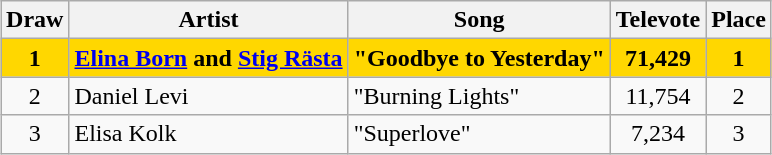<table class="sortable wikitable" style="margin: 1em auto 1em auto; text-align:center">
<tr>
<th>Draw</th>
<th>Artist</th>
<th>Song</th>
<th>Televote</th>
<th>Place</th>
</tr>
<tr style="font-weight:bold; background:gold;">
<td>1</td>
<td align="left"><a href='#'>Elina Born</a> and <a href='#'>Stig Rästa</a></td>
<td align="left">"Goodbye to Yesterday"</td>
<td>71,429</td>
<td>1</td>
</tr>
<tr>
<td>2</td>
<td align="left">Daniel Levi</td>
<td align="left">"Burning Lights"</td>
<td>11,754</td>
<td>2</td>
</tr>
<tr>
<td>3</td>
<td align="left">Elisa Kolk</td>
<td align="left">"Superlove"</td>
<td>7,234</td>
<td>3</td>
</tr>
</table>
